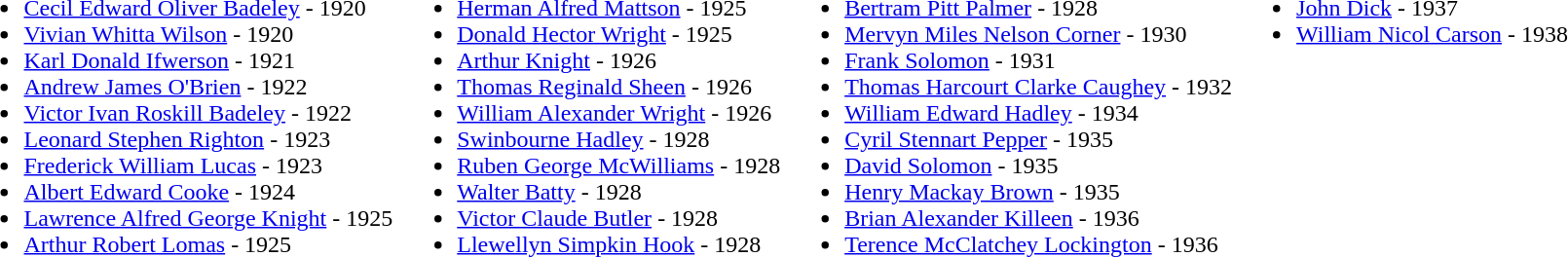<table border="0">
<tr valign="top">
<td><br><ul><li><a href='#'>Cecil Edward Oliver Badeley</a> - 1920</li><li><a href='#'>Vivian Whitta Wilson</a> - 1920</li><li><a href='#'>Karl Donald Ifwerson</a> - 1921</li><li><a href='#'>Andrew James O'Brien</a> - 1922</li><li><a href='#'>Victor Ivan Roskill Badeley</a> - 1922</li><li><a href='#'>Leonard Stephen Righton</a> - 1923</li><li><a href='#'>Frederick William Lucas</a> - 1923</li><li><a href='#'>Albert Edward Cooke</a> - 1924</li><li><a href='#'>Lawrence Alfred George Knight</a> - 1925</li><li><a href='#'>Arthur Robert Lomas</a> - 1925</li></ul></td>
<td><br><ul><li><a href='#'>Herman Alfred Mattson</a> - 1925</li><li><a href='#'>Donald Hector Wright</a> - 1925</li><li><a href='#'>Arthur Knight</a> - 1926</li><li><a href='#'>Thomas Reginald Sheen</a> - 1926</li><li><a href='#'>William Alexander Wright</a> - 1926</li><li><a href='#'>Swinbourne Hadley</a> - 1928</li><li><a href='#'>Ruben George McWilliams</a> - 1928</li><li><a href='#'>Walter Batty</a> - 1928</li><li><a href='#'>Victor Claude Butler</a> - 1928</li><li><a href='#'>Llewellyn Simpkin Hook</a> - 1928</li></ul></td>
<td><br><ul><li><a href='#'>Bertram Pitt Palmer</a> - 1928</li><li><a href='#'>Mervyn Miles Nelson Corner</a> - 1930</li><li><a href='#'>Frank Solomon</a> - 1931</li><li><a href='#'>Thomas Harcourt Clarke Caughey</a> - 1932</li><li><a href='#'>William Edward Hadley</a> - 1934</li><li><a href='#'>Cyril Stennart Pepper</a> - 1935</li><li><a href='#'>David Solomon</a> - 1935</li><li><a href='#'>Henry Mackay Brown</a> - 1935</li><li><a href='#'>Brian Alexander Killeen</a> - 1936</li><li><a href='#'>Terence McClatchey Lockington</a> - 1936</li></ul></td>
<td><br><ul><li><a href='#'>John Dick</a> - 1937</li><li><a href='#'>William Nicol Carson</a> - 1938</li></ul></td>
</tr>
</table>
